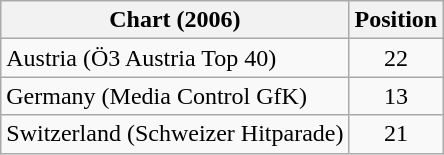<table class="wikitable sortable">
<tr>
<th scope="col">Chart (2006)</th>
<th scope="col">Position</th>
</tr>
<tr>
<td align="left">Austria (Ö3 Austria Top 40)</td>
<td style="text-align:center;">22</td>
</tr>
<tr>
<td>Germany (Media Control GfK)</td>
<td style="text-align:center;">13</td>
</tr>
<tr>
<td align="left">Switzerland (Schweizer Hitparade)</td>
<td style="text-align:center;">21</td>
</tr>
</table>
